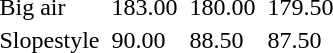<table>
<tr>
<td>Big air</td>
<td></td>
<td>183.00</td>
<td></td>
<td>180.00</td>
<td></td>
<td>179.50</td>
</tr>
<tr>
<td>Slopestyle</td>
<td></td>
<td>90.00</td>
<td></td>
<td>88.50</td>
<td></td>
<td>87.50</td>
</tr>
</table>
